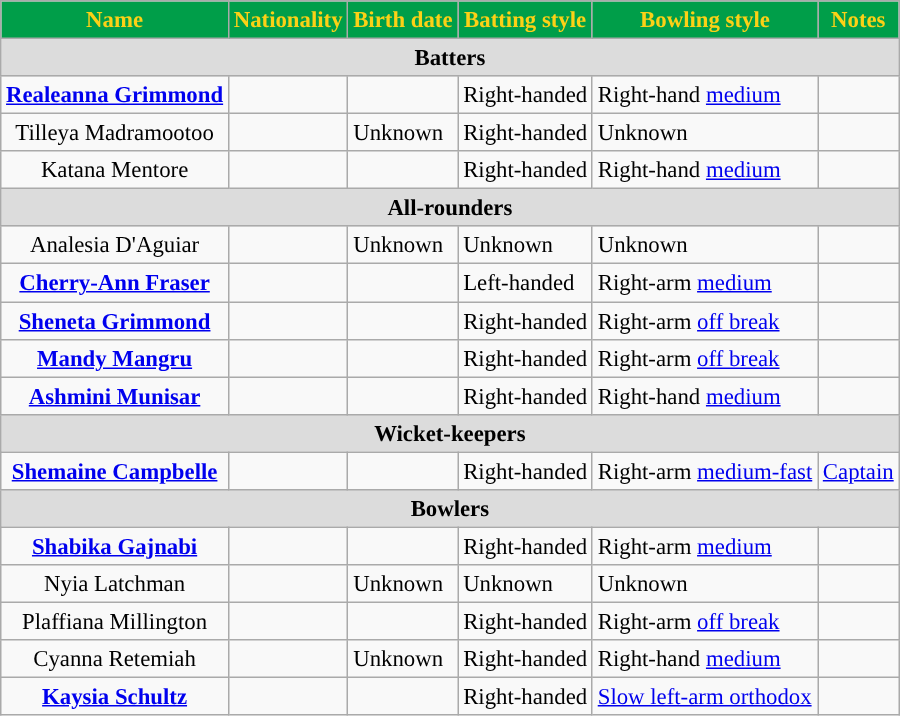<table class="wikitable" style="font-size:95%;">
<tr>
<th style="background:#009E49; color:#FCD116; text-align:centre;">Name</th>
<th style="background:#009E49; color:#FCD116; text-align:centre;">Nationality</th>
<th style="background:#009E49; color:#FCD116; text-align:centre;">Birth date</th>
<th style="background:#009E49; color:#FCD116; text-align:centre;">Batting style</th>
<th style="background:#009E49; color:#FCD116; text-align:centre;">Bowling style</th>
<th style="background:#009E49; color:#FCD116; text-align:centre;">Notes</th>
</tr>
<tr>
<th colspan="6" style="background:#dcdcdc" text-align:centre;">Batters</th>
</tr>
<tr>
<td style="text-align:center"><strong><a href='#'>Realeanna Grimmond</a></strong></td>
<td></td>
<td></td>
<td>Right-handed</td>
<td>Right-hand <a href='#'>medium</a></td>
<td></td>
</tr>
<tr>
<td style="text-align:center">Tilleya Madramootoo</td>
<td></td>
<td>Unknown</td>
<td>Right-handed</td>
<td>Unknown</td>
<td></td>
</tr>
<tr>
<td style="text-align:center">Katana Mentore</td>
<td></td>
<td></td>
<td>Right-handed</td>
<td>Right-hand <a href='#'>medium</a></td>
<td></td>
</tr>
<tr>
<th colspan="6" style="background:#dcdcdc" text-align:centre;">All-rounders</th>
</tr>
<tr>
<td style="text-align:center">Analesia D'Aguiar</td>
<td></td>
<td>Unknown</td>
<td>Unknown</td>
<td>Unknown</td>
<td></td>
</tr>
<tr>
<td style="text-align:center"><strong><a href='#'>Cherry-Ann Fraser</a></strong></td>
<td></td>
<td></td>
<td>Left-handed</td>
<td>Right-arm <a href='#'>medium</a></td>
<td></td>
</tr>
<tr>
<td style="text-align:center"><strong><a href='#'>Sheneta Grimmond</a></strong></td>
<td></td>
<td></td>
<td>Right-handed</td>
<td>Right-arm <a href='#'>off break</a></td>
<td></td>
</tr>
<tr>
<td style="text-align:center"><strong><a href='#'>Mandy Mangru</a></strong></td>
<td></td>
<td></td>
<td>Right-handed</td>
<td>Right-arm <a href='#'>off break</a></td>
<td></td>
</tr>
<tr>
<td style="text-align:center"><strong><a href='#'>Ashmini Munisar</a></strong></td>
<td></td>
<td></td>
<td>Right-handed</td>
<td>Right-hand <a href='#'>medium</a></td>
<td></td>
</tr>
<tr>
<th colspan="6" style="background:#dcdcdc" text-align:centre;">Wicket-keepers</th>
</tr>
<tr>
<td style="text-align:center"><strong><a href='#'>Shemaine Campbelle</a></strong></td>
<td></td>
<td></td>
<td>Right-handed</td>
<td>Right-arm <a href='#'>medium-fast</a></td>
<td><a href='#'>Captain</a></td>
</tr>
<tr>
<th colspan="6" style="background:#dcdcdc" text-align:centre;">Bowlers</th>
</tr>
<tr>
<td style="text-align:center"><strong><a href='#'>Shabika Gajnabi</a></strong></td>
<td></td>
<td></td>
<td>Right-handed</td>
<td>Right-arm <a href='#'>medium</a></td>
<td></td>
</tr>
<tr>
<td style="text-align:center">Nyia Latchman</td>
<td></td>
<td>Unknown</td>
<td>Unknown</td>
<td>Unknown</td>
<td></td>
</tr>
<tr>
<td style="text-align:center">Plaffiana Millington</td>
<td></td>
<td></td>
<td>Right-handed</td>
<td>Right-arm <a href='#'>off break</a></td>
<td></td>
</tr>
<tr>
<td style="text-align:center">Cyanna Retemiah</td>
<td></td>
<td>Unknown</td>
<td>Right-handed</td>
<td>Right-hand <a href='#'>medium</a></td>
<td></td>
</tr>
<tr>
<td style="text-align:center"><strong><a href='#'>Kaysia Schultz</a></strong></td>
<td></td>
<td></td>
<td>Right-handed</td>
<td><a href='#'>Slow left-arm orthodox</a></td>
<td></td>
</tr>
</table>
